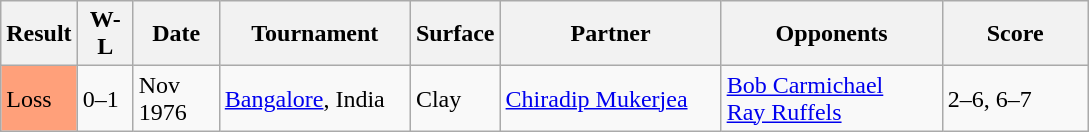<table class="sortable wikitable">
<tr>
<th>Result</th>
<th style="width:30px" class="unsortable">W-L</th>
<th style="width:50px">Date</th>
<th style="width:120px">Tournament</th>
<th style="width:50px">Surface</th>
<th style="width:140px">Partner</th>
<th style="width:140px">Opponents</th>
<th style="width:90px" class="unsortable">Score</th>
</tr>
<tr>
<td style="background:#ffa07a;">Loss</td>
<td>0–1</td>
<td>Nov 1976</td>
<td><a href='#'>Bangalore</a>, India</td>
<td>Clay</td>
<td> <a href='#'>Chiradip Mukerjea</a></td>
<td> <a href='#'>Bob Carmichael</a> <br>  <a href='#'>Ray Ruffels</a></td>
<td>2–6, 6–7</td>
</tr>
</table>
